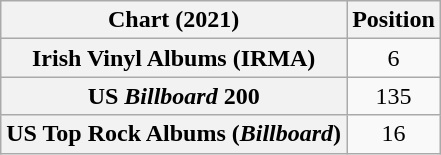<table class="wikitable sortable plainrowheaders" style="text-align:center">
<tr>
<th scope="col">Chart (2021)</th>
<th scope="col">Position</th>
</tr>
<tr>
<th scope="row">Irish Vinyl Albums (IRMA)</th>
<td>6</td>
</tr>
<tr>
<th scope="row">US <em>Billboard</em> 200</th>
<td>135</td>
</tr>
<tr>
<th scope="row">US Top Rock Albums (<em>Billboard</em>)</th>
<td>16</td>
</tr>
</table>
